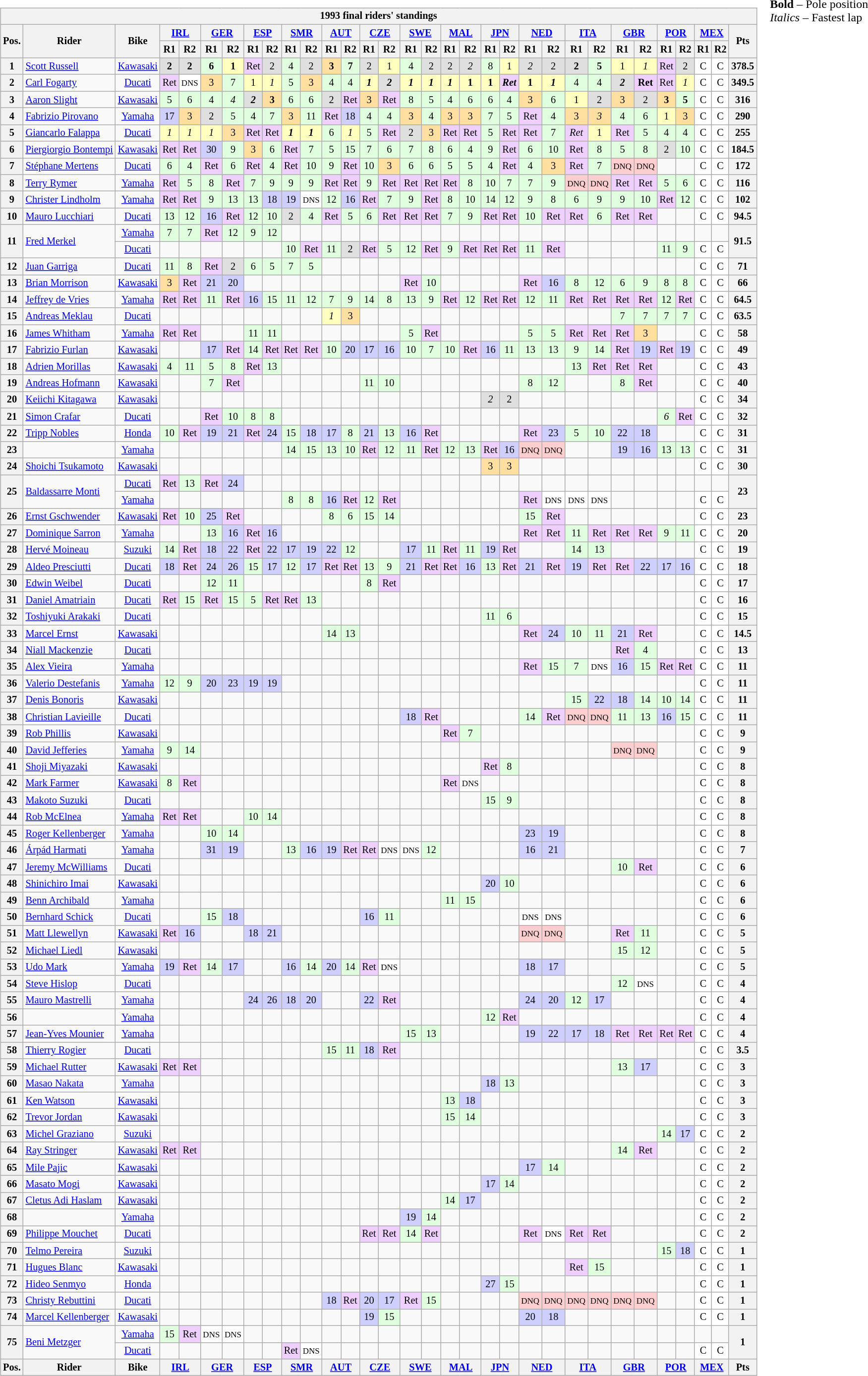<table>
<tr>
<td><br><table class="wikitable" style="font-size: 85%; text-align: center">
<tr>
<th colspan=34>1993 final riders' standings</th>
</tr>
<tr valign="top">
<th valign="middle" rowspan=2>Pos.</th>
<th valign="middle" rowspan=2>Rider</th>
<th valign="middle" rowspan=2>Bike</th>
<th colspan=2><a href='#'>IRL</a><br></th>
<th colspan=2><a href='#'>GER</a><br></th>
<th colspan=2><a href='#'>ESP</a><br></th>
<th colspan=2><a href='#'>SMR</a><br></th>
<th colspan=2><a href='#'>AUT</a><br></th>
<th colspan=2><a href='#'>CZE</a><br></th>
<th colspan=2><a href='#'>SWE</a><br></th>
<th colspan=2><a href='#'>MAL</a><br></th>
<th colspan=2><a href='#'>JPN</a><br></th>
<th colspan=2><a href='#'>NED</a><br></th>
<th colspan=2><a href='#'>ITA</a><br></th>
<th colspan=2><a href='#'>GBR</a><br></th>
<th colspan=2><a href='#'>POR</a><br></th>
<th colspan=2><a href='#'>MEX</a><br></th>
<th valign="middle" rowspan=2>Pts</th>
</tr>
<tr>
<th>R1</th>
<th>R2</th>
<th>R1</th>
<th>R2</th>
<th>R1</th>
<th>R2</th>
<th>R1</th>
<th>R2</th>
<th>R1</th>
<th>R2</th>
<th>R1</th>
<th>R2</th>
<th>R1</th>
<th>R2</th>
<th>R1</th>
<th>R2</th>
<th>R1</th>
<th>R2</th>
<th>R1</th>
<th>R2</th>
<th>R1</th>
<th>R2</th>
<th>R1</th>
<th>R2</th>
<th>R1</th>
<th>R2</th>
<th>R1</th>
<th>R2</th>
</tr>
<tr>
<th>1</th>
<td align="left"> <a href='#'>Scott Russell</a></td>
<td><a href='#'>Kawasaki</a></td>
<td style="background:#dfdfdf;"><strong>2</strong></td>
<td style="background:#dfdfdf;"><strong>2</strong></td>
<td style="background:#dfffdf;"><strong>6</strong></td>
<td style="background:#ffffbf;"><strong>1</strong></td>
<td style="background:#efcfff;">Ret</td>
<td style="background:#dfdfdf;">2</td>
<td style="background:#dfffdf;">4</td>
<td style="background:#dfdfdf;">2</td>
<td style="background:#ffdf9f;"><strong>3</strong></td>
<td style="background:#dfffdf;"><strong>7</strong></td>
<td style="background:#dfdfdf;">2</td>
<td style="background:#ffffbf;">1</td>
<td style="background:#dfffdf;">4</td>
<td style="background:#dfdfdf;">2</td>
<td style="background:#dfdfdf;">2</td>
<td style="background:#dfdfdf;"><em>2</em></td>
<td style="background:#dfffdf;">8</td>
<td style="background:#ffffbf;">1</td>
<td style="background:#dfdfdf;"><em>2</em></td>
<td style="background:#dfdfdf;">2</td>
<td style="background:#dfdfdf;"><strong>2</strong></td>
<td style="background:#dfffdf;"><strong>5</strong></td>
<td style="background:#ffffbf;">1</td>
<td style="background:#ffffbf;"><em>1</em></td>
<td style="background:#efcfff;">Ret</td>
<td style="background:#dfdfdf;">2</td>
<td style="background:#ffffff;">C</td>
<td style="background:#ffffff;">C</td>
<th>378.5</th>
</tr>
<tr>
<th>2</th>
<td align="left"> <a href='#'>Carl Fogarty</a></td>
<td><a href='#'>Ducati</a></td>
<td style="background:#efcfff;">Ret</td>
<td style="background:#ffffff;"><small>DNS</small></td>
<td style="background:#ffdf9f;">3</td>
<td style="background:#dfffdf;">7</td>
<td style="background:#ffffbf;">1</td>
<td style="background:#ffffbf;"><em>1</em></td>
<td style="background:#dfffdf;">5</td>
<td style="background:#ffdf9f;">3</td>
<td style="background:#dfffdf;">4</td>
<td style="background:#dfffdf;">4</td>
<td style="background:#ffffbf;"><strong><em>1</em></strong></td>
<td style="background:#dfdfdf;"><strong><em>2</em></strong></td>
<td style="background:#ffffbf;"><strong><em>1</em></strong></td>
<td style="background:#ffffbf;"><strong><em>1</em></strong></td>
<td style="background:#ffffbf;"><strong><em>1</em></strong></td>
<td style="background:#ffffbf;"><strong>1</strong></td>
<td style="background:#ffffbf;"><strong>1</strong></td>
<td style="background:#efcfff;"><strong><em>Ret</em></strong></td>
<td style="background:#ffffbf;"><strong>1</strong></td>
<td style="background:#ffffbf;"><strong><em>1</em></strong></td>
<td style="background:#dfffdf;">4</td>
<td style="background:#dfffdf;">4</td>
<td style="background:#dfdfdf;"><strong><em>2</em></strong></td>
<td style="background:#efcfff;"><strong>Ret</strong></td>
<td style="background:#efcfff;">Ret</td>
<td style="background:#ffffbf;"><em>1</em></td>
<td style="background:#ffffff;">C</td>
<td style="background:#ffffff;">C</td>
<th>349.5</th>
</tr>
<tr>
<th>3</th>
<td align="left"> <a href='#'>Aaron Slight</a></td>
<td><a href='#'>Kawasaki</a></td>
<td style="background:#dfffdf;">5</td>
<td style="background:#dfffdf;">6</td>
<td style="background:#dfffdf;">4</td>
<td style="background:#dfffdf;"><em>4</em></td>
<td style="background:#dfdfdf;"><strong><em>2</em></strong></td>
<td style="background:#ffdf9f;"><strong>3</strong></td>
<td style="background:#dfffdf;">6</td>
<td style="background:#dfffdf;">6</td>
<td style="background:#dfdfdf;">2</td>
<td style="background:#efcfff;">Ret</td>
<td style="background:#ffdf9f;">3</td>
<td style="background:#efcfff;">Ret</td>
<td style="background:#dfffdf;">8</td>
<td style="background:#dfffdf;">5</td>
<td style="background:#dfffdf;">4</td>
<td style="background:#dfffdf;">6</td>
<td style="background:#dfffdf;">6</td>
<td style="background:#dfffdf;">4</td>
<td style="background:#ffdf9f;">3</td>
<td style="background:#dfffdf;">6</td>
<td style="background:#ffffbf;">1</td>
<td style="background:#dfdfdf;">2</td>
<td style="background:#ffdf9f;">3</td>
<td style="background:#dfdfdf;">2</td>
<td style="background:#ffdf9f;"><strong>3</strong></td>
<td style="background:#dfffdf;"><strong>5</strong></td>
<td style="background:#ffffff;">C</td>
<td style="background:#ffffff;">C</td>
<th>316</th>
</tr>
<tr>
<th>4</th>
<td align="left"> <a href='#'>Fabrizio Pirovano</a></td>
<td><a href='#'>Yamaha</a></td>
<td style="background:#cfcfff;">17</td>
<td style="background:#ffdf9f;">3</td>
<td style="background:#dfdfdf;">2</td>
<td style="background:#dfffdf;">5</td>
<td style="background:#dfffdf;">4</td>
<td style="background:#dfffdf;">7</td>
<td style="background:#ffdf9f;">3</td>
<td style="background:#dfffdf;">11</td>
<td style="background:#efcfff;">Ret</td>
<td style="background:#cfcfff;">18</td>
<td style="background:#dfffdf;">4</td>
<td style="background:#dfffdf;">4</td>
<td style="background:#ffdf9f;">3</td>
<td style="background:#dfffdf;">4</td>
<td style="background:#ffdf9f;">3</td>
<td style="background:#ffdf9f;">3</td>
<td style="background:#dfffdf;">7</td>
<td style="background:#dfffdf;">5</td>
<td style="background:#efcfff;">Ret</td>
<td style="background:#dfffdf;">4</td>
<td style="background:#ffdf9f;">3</td>
<td style="background:#ffdf9f;"><em>3</em></td>
<td style="background:#dfffdf;">4</td>
<td style="background:#dfffdf;">6</td>
<td style="background:#ffffbf;">1</td>
<td style="background:#ffdf9f;">3</td>
<td style="background:#ffffff;">C</td>
<td style="background:#ffffff;">C</td>
<th>290</th>
</tr>
<tr>
<th>5</th>
<td align="left"> <a href='#'>Giancarlo Falappa</a></td>
<td><a href='#'>Ducati</a></td>
<td style="background:#ffffbf;"><em>1</em></td>
<td style="background:#ffffbf;"><em>1</em></td>
<td style="background:#ffffbf;"><em>1</em></td>
<td style="background:#ffdf9f;">3</td>
<td style="background:#efcfff;">Ret</td>
<td style="background:#efcfff;">Ret</td>
<td style="background:#ffffbf;"><strong><em>1</em></strong></td>
<td style="background:#ffffbf;"><strong><em>1</em></strong></td>
<td style="background:#dfffdf;">6</td>
<td style="background:#ffffbf;"><em>1</em></td>
<td style="background:#dfffdf;">5</td>
<td style="background:#efcfff;">Ret</td>
<td style="background:#dfdfdf;">2</td>
<td style="background:#ffdf9f;">3</td>
<td style="background:#efcfff;">Ret</td>
<td style="background:#efcfff;">Ret</td>
<td style="background:#dfffdf;">5</td>
<td style="background:#efcfff;">Ret</td>
<td style="background:#efcfff;">Ret</td>
<td style="background:#dfffdf;">7</td>
<td style="background:#efcfff;"><em>Ret</em></td>
<td style="background:#ffffbf;">1</td>
<td style="background:#efcfff;">Ret</td>
<td style="background:#dfffdf;">5</td>
<td style="background:#dfffdf;">4</td>
<td style="background:#dfffdf;">4</td>
<td style="background:#ffffff;">C</td>
<td style="background:#ffffff;">C</td>
<th>255</th>
</tr>
<tr>
<th>6</th>
<td align="left"> <a href='#'>Piergiorgio Bontempi</a></td>
<td><a href='#'>Kawasaki</a></td>
<td style="background:#efcfff;">Ret</td>
<td style="background:#efcfff;">Ret</td>
<td style="background:#cfcfff;">30</td>
<td style="background:#dfffdf;">9</td>
<td style="background:#ffdf9f;">3</td>
<td style="background:#dfffdf;">6</td>
<td style="background:#efcfff;">Ret</td>
<td style="background:#dfffdf;">7</td>
<td style="background:#dfffdf;">5</td>
<td style="background:#dfffdf;">15</td>
<td style="background:#dfffdf;">7</td>
<td style="background:#dfffdf;">6</td>
<td style="background:#dfffdf;">7</td>
<td style="background:#dfffdf;">8</td>
<td style="background:#dfffdf;">6</td>
<td style="background:#dfffdf;">4</td>
<td style="background:#dfffdf;">9</td>
<td style="background:#efcfff;">Ret</td>
<td style="background:#dfffdf;">6</td>
<td style="background:#dfffdf;">10</td>
<td style="background:#efcfff;">Ret</td>
<td style="background:#dfffdf;">8</td>
<td style="background:#dfffdf;">5</td>
<td style="background:#dfffdf;">8</td>
<td style="background:#dfdfdf;">2</td>
<td style="background:#dfffdf;">10</td>
<td style="background:#ffffff;">C</td>
<td style="background:#ffffff;">C</td>
<th>184.5</th>
</tr>
<tr>
<th>7</th>
<td align="left"> <a href='#'>Stéphane Mertens</a></td>
<td><a href='#'>Ducati</a></td>
<td style="background:#dfffdf;">6</td>
<td style="background:#dfffdf;">4</td>
<td style="background:#efcfff;">Ret</td>
<td style="background:#dfffdf;">6</td>
<td style="background:#efcfff;">Ret</td>
<td style="background:#dfffdf;">4</td>
<td style="background:#efcfff;">Ret</td>
<td style="background:#dfffdf;">10</td>
<td style="background:#dfffdf;">9</td>
<td style="background:#efcfff;">Ret</td>
<td style="background:#dfffdf;">10</td>
<td style="background:#ffdf9f;">3</td>
<td style="background:#dfffdf;">6</td>
<td style="background:#dfffdf;">6</td>
<td style="background:#dfffdf;">5</td>
<td style="background:#dfffdf;">5</td>
<td style="background:#dfffdf;">4</td>
<td style="background:#efcfff;">Ret</td>
<td style="background:#dfffdf;">4</td>
<td style="background:#ffdf9f;">3</td>
<td style="background:#efcfff;">Ret</td>
<td style="background:#dfffdf;">7</td>
<td style="background:#ffcfcf;"><small>DNQ</small></td>
<td style="background:#ffcfcf;"><small>DNQ</small></td>
<td></td>
<td></td>
<td style="background:#ffffff;">C</td>
<td style="background:#ffffff;">C</td>
<th>172</th>
</tr>
<tr>
<th>8</th>
<td align="left"> <a href='#'>Terry Rymer</a></td>
<td><a href='#'>Yamaha</a></td>
<td style="background:#efcfff;">Ret</td>
<td style="background:#dfffdf;">5</td>
<td style="background:#dfffdf;">8</td>
<td style="background:#efcfff;">Ret</td>
<td style="background:#dfffdf;">7</td>
<td style="background:#dfffdf;">9</td>
<td style="background:#dfffdf;">9</td>
<td style="background:#dfffdf;">9</td>
<td style="background:#efcfff;">Ret</td>
<td style="background:#efcfff;">Ret</td>
<td style="background:#dfffdf;">9</td>
<td style="background:#efcfff;">Ret</td>
<td style="background:#efcfff;">Ret</td>
<td style="background:#efcfff;">Ret</td>
<td style="background:#efcfff;">Ret</td>
<td style="background:#dfffdf;">8</td>
<td style="background:#dfffdf;">10</td>
<td style="background:#dfffdf;">7</td>
<td style="background:#dfffdf;">7</td>
<td style="background:#dfffdf;">9</td>
<td style="background:#ffcfcf;"><small>DNQ</small></td>
<td style="background:#ffcfcf;"><small>DNQ</small></td>
<td style="background:#efcfff;">Ret</td>
<td style="background:#efcfff;">Ret</td>
<td style="background:#dfffdf;">5</td>
<td style="background:#dfffdf;">6</td>
<td style="background:#ffffff;">C</td>
<td style="background:#ffffff;">C</td>
<th>116</th>
</tr>
<tr>
<th>9</th>
<td align="left"> <a href='#'>Christer Lindholm</a></td>
<td><a href='#'>Yamaha</a></td>
<td style="background:#efcfff;">Ret</td>
<td style="background:#efcfff;">Ret</td>
<td style="background:#dfffdf;">9</td>
<td style="background:#dfffdf;">13</td>
<td style="background:#dfffdf;">13</td>
<td style="background:#cfcfff;">18</td>
<td style="background:#cfcfff;">19</td>
<td style="background:#ffffff;"><small>DNS</small></td>
<td style="background:#dfffdf;">12</td>
<td style="background:#cfcfff;">16</td>
<td style="background:#efcfff;">Ret</td>
<td style="background:#dfffdf;">7</td>
<td style="background:#dfffdf;">9</td>
<td style="background:#efcfff;">Ret</td>
<td style="background:#dfffdf;">8</td>
<td style="background:#dfffdf;">10</td>
<td style="background:#dfffdf;">14</td>
<td style="background:#dfffdf;">12</td>
<td style="background:#dfffdf;">9</td>
<td style="background:#dfffdf;">8</td>
<td style="background:#dfffdf;">6</td>
<td style="background:#dfffdf;">9</td>
<td style="background:#dfffdf;">9</td>
<td style="background:#dfffdf;">10</td>
<td style="background:#efcfff;">Ret</td>
<td style="background:#dfffdf;">12</td>
<td style="background:#ffffff;">C</td>
<td style="background:#ffffff;">C</td>
<th>102</th>
</tr>
<tr>
<th>10</th>
<td align="left"> <a href='#'>Mauro Lucchiari</a></td>
<td><a href='#'>Ducati</a></td>
<td style="background:#dfffdf;">13</td>
<td style="background:#dfffdf;">12</td>
<td style="background:#cfcfff;">16</td>
<td style="background:#efcfff;">Ret</td>
<td style="background:#dfffdf;">12</td>
<td style="background:#dfffdf;">10</td>
<td style="background:#dfdfdf;">2</td>
<td style="background:#dfffdf;">4</td>
<td style="background:#efcfff;">Ret</td>
<td style="background:#dfffdf;">5</td>
<td style="background:#dfffdf;">6</td>
<td style="background:#efcfff;">Ret</td>
<td style="background:#efcfff;">Ret</td>
<td style="background:#efcfff;">Ret</td>
<td style="background:#dfffdf;">7</td>
<td style="background:#dfffdf;">9</td>
<td style="background:#efcfff;">Ret</td>
<td style="background:#efcfff;">Ret</td>
<td style="background:#dfffdf;">10</td>
<td style="background:#efcfff;">Ret</td>
<td style="background:#efcfff;">Ret</td>
<td style="background:#dfffdf;">6</td>
<td style="background:#efcfff;">Ret</td>
<td style="background:#efcfff;">Ret</td>
<td></td>
<td></td>
<td style="background:#ffffff;">C</td>
<td style="background:#ffffff;">C</td>
<th>94.5</th>
</tr>
<tr>
<th rowspan=2>11</th>
<td rowspan=2 align="left"> <a href='#'>Fred Merkel</a></td>
<td><a href='#'>Yamaha</a></td>
<td style="background:#dfffdf;">7</td>
<td style="background:#dfffdf;">7</td>
<td style="background:#efcfff;">Ret</td>
<td style="background:#dfffdf;">12</td>
<td style="background:#dfffdf;">9</td>
<td style="background:#dfffdf;">12</td>
<td></td>
<td></td>
<td></td>
<td></td>
<td></td>
<td></td>
<td></td>
<td></td>
<td></td>
<td></td>
<td></td>
<td></td>
<td></td>
<td></td>
<td></td>
<td></td>
<td></td>
<td></td>
<td></td>
<td></td>
<td></td>
<td></td>
<th rowspan=2>91.5</th>
</tr>
<tr>
<td><a href='#'>Ducati</a></td>
<td></td>
<td></td>
<td></td>
<td></td>
<td></td>
<td></td>
<td style="background:#dfffdf;">10</td>
<td style="background:#efcfff;">Ret</td>
<td style="background:#dfffdf;">11</td>
<td style="background:#dfdfdf;">2</td>
<td style="background:#efcfff;">Ret</td>
<td style="background:#dfffdf;">5</td>
<td style="background:#dfffdf;">12</td>
<td style="background:#efcfff;">Ret</td>
<td style="background:#dfffdf;">9</td>
<td style="background:#efcfff;">Ret</td>
<td style="background:#efcfff;">Ret</td>
<td style="background:#efcfff;">Ret</td>
<td style="background:#dfffdf;">11</td>
<td style="background:#efcfff;">Ret</td>
<td></td>
<td></td>
<td></td>
<td></td>
<td style="background:#dfffdf;">11</td>
<td style="background:#dfffdf;">9</td>
<td style="background:#ffffff;">C</td>
<td style="background:#ffffff;">C</td>
</tr>
<tr>
<th>12</th>
<td align="left"> <a href='#'>Juan Garriga</a></td>
<td><a href='#'>Ducati</a></td>
<td style="background:#dfffdf;">11</td>
<td style="background:#dfffdf;">8</td>
<td style="background:#efcfff;">Ret</td>
<td style="background:#dfdfdf;">2</td>
<td style="background:#dfffdf;">6</td>
<td style="background:#dfffdf;">5</td>
<td style="background:#dfffdf;">7</td>
<td style="background:#dfffdf;">5</td>
<td></td>
<td></td>
<td></td>
<td></td>
<td></td>
<td></td>
<td></td>
<td></td>
<td></td>
<td></td>
<td></td>
<td></td>
<td></td>
<td></td>
<td></td>
<td></td>
<td></td>
<td></td>
<td style="background:#ffffff;">C</td>
<td style="background:#ffffff;">C</td>
<th>71</th>
</tr>
<tr>
<th>13</th>
<td align="left"> <a href='#'>Brian Morrison</a></td>
<td><a href='#'>Kawasaki</a></td>
<td style="background:#ffdf9f;">3</td>
<td style="background:#efcfff;">Ret</td>
<td style="background:#cfcfff;">21</td>
<td style="background:#cfcfff;">20</td>
<td></td>
<td></td>
<td></td>
<td></td>
<td></td>
<td></td>
<td></td>
<td></td>
<td style="background:#efcfff;">Ret</td>
<td style="background:#dfffdf;">10</td>
<td></td>
<td></td>
<td></td>
<td></td>
<td style="background:#efcfff;">Ret</td>
<td style="background:#cfcfff;">16</td>
<td style="background:#dfffdf;">8</td>
<td style="background:#dfffdf;">12</td>
<td style="background:#dfffdf;">6</td>
<td style="background:#dfffdf;">9</td>
<td style="background:#dfffdf;">8</td>
<td style="background:#dfffdf;">8</td>
<td style="background:#ffffff;">C</td>
<td style="background:#ffffff;">C</td>
<th>66</th>
</tr>
<tr>
<th>14</th>
<td align="left"> <a href='#'>Jeffrey de Vries</a></td>
<td><a href='#'>Yamaha</a></td>
<td style="background:#efcfff;">Ret</td>
<td style="background:#efcfff;">Ret</td>
<td style="background:#dfffdf;">11</td>
<td style="background:#efcfff;">Ret</td>
<td style="background:#cfcfff;">16</td>
<td style="background:#dfffdf;">15</td>
<td style="background:#dfffdf;">11</td>
<td style="background:#dfffdf;">12</td>
<td style="background:#dfffdf;">7</td>
<td style="background:#dfffdf;">9</td>
<td style="background:#dfffdf;">14</td>
<td style="background:#dfffdf;">8</td>
<td style="background:#dfffdf;">13</td>
<td style="background:#dfffdf;">9</td>
<td style="background:#efcfff;">Ret</td>
<td style="background:#dfffdf;">12</td>
<td style="background:#efcfff;">Ret</td>
<td style="background:#efcfff;">Ret</td>
<td style="background:#dfffdf;">12</td>
<td style="background:#dfffdf;">11</td>
<td style="background:#efcfff;">Ret</td>
<td style="background:#efcfff;">Ret</td>
<td style="background:#efcfff;">Ret</td>
<td style="background:#efcfff;">Ret</td>
<td style="background:#dfffdf;">12</td>
<td style="background:#efcfff;">Ret</td>
<td style="background:#ffffff;">C</td>
<td style="background:#ffffff;">C</td>
<th>64.5</th>
</tr>
<tr>
<th>15</th>
<td align="left"> <a href='#'>Andreas Meklau</a></td>
<td><a href='#'>Ducati</a></td>
<td></td>
<td></td>
<td></td>
<td></td>
<td></td>
<td></td>
<td></td>
<td></td>
<td style="background:#ffffbf;"><em>1</em></td>
<td style="background:#ffdf9f;">3</td>
<td></td>
<td></td>
<td></td>
<td></td>
<td></td>
<td></td>
<td></td>
<td></td>
<td></td>
<td></td>
<td></td>
<td></td>
<td style="background:#dfffdf;">7</td>
<td style="background:#dfffdf;">7</td>
<td style="background:#dfffdf;">7</td>
<td style="background:#dfffdf;">7</td>
<td style="background:#ffffff;">C</td>
<td style="background:#ffffff;">C</td>
<th>63.5</th>
</tr>
<tr>
<th>16</th>
<td align="left"> <a href='#'>James Whitham</a></td>
<td><a href='#'>Yamaha</a></td>
<td style="background:#efcfff;">Ret</td>
<td style="background:#efcfff;">Ret</td>
<td></td>
<td></td>
<td style="background:#dfffdf;">11</td>
<td style="background:#dfffdf;">11</td>
<td></td>
<td></td>
<td></td>
<td></td>
<td></td>
<td></td>
<td style="background:#dfffdf;">5</td>
<td style="background:#efcfff;">Ret</td>
<td></td>
<td></td>
<td></td>
<td></td>
<td style="background:#dfffdf;">5</td>
<td style="background:#dfffdf;">5</td>
<td style="background:#efcfff;">Ret</td>
<td style="background:#efcfff;">Ret</td>
<td style="background:#efcfff;">Ret</td>
<td style="background:#ffdf9f;">3</td>
<td></td>
<td></td>
<td style="background:#ffffff;">C</td>
<td style="background:#ffffff;">C</td>
<th>58</th>
</tr>
<tr>
<th>17</th>
<td align="left"> <a href='#'>Fabrizio Furlan</a></td>
<td><a href='#'>Kawasaki</a></td>
<td></td>
<td></td>
<td style="background:#cfcfff;">17</td>
<td style="background:#efcfff;">Ret</td>
<td style="background:#dfffdf;">14</td>
<td style="background:#efcfff;">Ret</td>
<td style="background:#efcfff;">Ret</td>
<td style="background:#efcfff;">Ret</td>
<td style="background:#dfffdf;">10</td>
<td style="background:#cfcfff;">20</td>
<td style="background:#cfcfff;">17</td>
<td style="background:#cfcfff;">16</td>
<td style="background:#dfffdf;">10</td>
<td style="background:#dfffdf;">7</td>
<td style="background:#dfffdf;">10</td>
<td style="background:#efcfff;">Ret</td>
<td style="background:#cfcfff;">16</td>
<td style="background:#dfffdf;">11</td>
<td style="background:#dfffdf;">13</td>
<td style="background:#dfffdf;">13</td>
<td style="background:#dfffdf;">9</td>
<td style="background:#dfffdf;">14</td>
<td style="background:#efcfff;">Ret</td>
<td style="background:#cfcfff;">19</td>
<td style="background:#efcfff;">Ret</td>
<td style="background:#cfcfff;">19</td>
<td style="background:#ffffff;">C</td>
<td style="background:#ffffff;">C</td>
<th>49</th>
</tr>
<tr>
<th>18</th>
<td align="left"> <a href='#'>Adrien Morillas</a></td>
<td><a href='#'>Kawasaki</a></td>
<td style="background:#dfffdf;">4</td>
<td style="background:#dfffdf;">11</td>
<td style="background:#dfffdf;">5</td>
<td style="background:#dfffdf;">8</td>
<td style="background:#efcfff;">Ret</td>
<td style="background:#dfffdf;">13</td>
<td></td>
<td></td>
<td></td>
<td></td>
<td></td>
<td></td>
<td></td>
<td></td>
<td></td>
<td></td>
<td></td>
<td></td>
<td></td>
<td></td>
<td style="background:#dfffdf;">13</td>
<td style="background:#efcfff;">Ret</td>
<td style="background:#efcfff;">Ret</td>
<td style="background:#efcfff;">Ret</td>
<td></td>
<td></td>
<td style="background:#ffffff;">C</td>
<td style="background:#ffffff;">C</td>
<th>43</th>
</tr>
<tr>
<th>19</th>
<td align="left"> <a href='#'>Andreas Hofmann</a></td>
<td><a href='#'>Kawasaki</a></td>
<td></td>
<td></td>
<td style="background:#dfffdf;">7</td>
<td style="background:#efcfff;">Ret</td>
<td></td>
<td></td>
<td></td>
<td></td>
<td></td>
<td></td>
<td style="background:#dfffdf;">11</td>
<td style="background:#dfffdf;">10</td>
<td></td>
<td></td>
<td></td>
<td></td>
<td></td>
<td></td>
<td style="background:#dfffdf;">8</td>
<td style="background:#dfffdf;">12</td>
<td></td>
<td></td>
<td style="background:#dfffdf;">8</td>
<td style="background:#efcfff;">Ret</td>
<td></td>
<td></td>
<td style="background:#ffffff;">C</td>
<td style="background:#ffffff;">C</td>
<th>40</th>
</tr>
<tr>
<th>20</th>
<td align="left"> <a href='#'>Keiichi Kitagawa</a></td>
<td><a href='#'>Kawasaki</a></td>
<td></td>
<td></td>
<td></td>
<td></td>
<td></td>
<td></td>
<td></td>
<td></td>
<td></td>
<td></td>
<td></td>
<td></td>
<td></td>
<td></td>
<td></td>
<td></td>
<td style="background:#dfdfdf;"><em>2</em></td>
<td style="background:#dfdfdf;">2</td>
<td></td>
<td></td>
<td></td>
<td></td>
<td></td>
<td></td>
<td></td>
<td></td>
<td style="background:#ffffff;">C</td>
<td style="background:#ffffff;">C</td>
<th>34</th>
</tr>
<tr>
<th>21</th>
<td align="left"> <a href='#'>Simon Crafar</a></td>
<td><a href='#'>Ducati</a></td>
<td></td>
<td></td>
<td style="background:#efcfff;">Ret</td>
<td style="background:#dfffdf;">10</td>
<td style="background:#dfffdf;">8</td>
<td style="background:#dfffdf;">8</td>
<td></td>
<td></td>
<td></td>
<td></td>
<td></td>
<td></td>
<td></td>
<td></td>
<td></td>
<td></td>
<td></td>
<td></td>
<td></td>
<td></td>
<td></td>
<td></td>
<td></td>
<td></td>
<td style="background:#dfffdf;"><em>6</em></td>
<td style="background:#efcfff;">Ret</td>
<td style="background:#ffffff;">C</td>
<td style="background:#ffffff;">C</td>
<th>32</th>
</tr>
<tr>
<th>22</th>
<td align="left"> <a href='#'>Tripp Nobles</a></td>
<td><a href='#'>Honda</a></td>
<td style="background:#dfffdf;">10</td>
<td style="background:#efcfff;">Ret</td>
<td style="background:#cfcfff;">19</td>
<td style="background:#cfcfff;">21</td>
<td style="background:#efcfff;">Ret</td>
<td style="background:#cfcfff;">24</td>
<td style="background:#dfffdf;">15</td>
<td style="background:#cfcfff;">18</td>
<td style="background:#cfcfff;">17</td>
<td style="background:#dfffdf;">8</td>
<td style="background:#cfcfff;">21</td>
<td style="background:#dfffdf;">13</td>
<td style="background:#cfcfff;">16</td>
<td style="background:#efcfff;">Ret</td>
<td></td>
<td></td>
<td></td>
<td></td>
<td style="background:#efcfff;">Ret</td>
<td style="background:#cfcfff;">23</td>
<td style="background:#dfffdf;">5</td>
<td style="background:#dfffdf;">10</td>
<td style="background:#cfcfff;">22</td>
<td style="background:#cfcfff;">18</td>
<td></td>
<td></td>
<td style="background:#ffffff;">C</td>
<td style="background:#ffffff;">C</td>
<th>31</th>
</tr>
<tr>
<th>23</th>
<td align="left"></td>
<td><a href='#'>Yamaha</a></td>
<td></td>
<td></td>
<td></td>
<td></td>
<td></td>
<td></td>
<td style="background:#dfffdf;">14</td>
<td style="background:#dfffdf;">15</td>
<td style="background:#dfffdf;">13</td>
<td style="background:#dfffdf;">10</td>
<td style="background:#efcfff;">Ret</td>
<td style="background:#dfffdf;">12</td>
<td style="background:#dfffdf;">11</td>
<td style="background:#efcfff;">Ret</td>
<td style="background:#dfffdf;">12</td>
<td style="background:#dfffdf;">13</td>
<td style="background:#efcfff;">Ret</td>
<td style="background:#cfcfff;">16</td>
<td style="background:#ffcfcf;"><small>DNQ</small></td>
<td style="background:#ffcfcf;"><small>DNQ</small></td>
<td></td>
<td></td>
<td style="background:#cfcfff;">19</td>
<td style="background:#cfcfff;">16</td>
<td style="background:#dfffdf;">13</td>
<td style="background:#dfffdf;">13</td>
<td style="background:#ffffff;">C</td>
<td style="background:#ffffff;">C</td>
<th>31</th>
</tr>
<tr>
<th>24</th>
<td align="left"> <a href='#'>Shoichi Tsukamoto</a></td>
<td><a href='#'>Kawasaki</a></td>
<td></td>
<td></td>
<td></td>
<td></td>
<td></td>
<td></td>
<td></td>
<td></td>
<td></td>
<td></td>
<td></td>
<td></td>
<td></td>
<td></td>
<td></td>
<td></td>
<td style="background:#ffdf9f;">3</td>
<td style="background:#ffdf9f;">3</td>
<td></td>
<td></td>
<td></td>
<td></td>
<td></td>
<td></td>
<td></td>
<td></td>
<td style="background:#ffffff;">C</td>
<td style="background:#ffffff;">C</td>
<th>30</th>
</tr>
<tr>
<th rowspan=2>25</th>
<td rowspan=2 align="left"> <a href='#'>Baldassarre Monti</a></td>
<td><a href='#'>Ducati</a></td>
<td style="background:#efcfff;">Ret</td>
<td style="background:#dfffdf;">13</td>
<td style="background:#efcfff;">Ret</td>
<td style="background:#cfcfff;">24</td>
<td></td>
<td></td>
<td></td>
<td></td>
<td></td>
<td></td>
<td></td>
<td></td>
<td></td>
<td></td>
<td></td>
<td></td>
<td></td>
<td></td>
<td></td>
<td></td>
<td></td>
<td></td>
<td></td>
<td></td>
<td></td>
<td></td>
<td></td>
<td></td>
<th rowspan=2>23</th>
</tr>
<tr>
<td><a href='#'>Yamaha</a></td>
<td></td>
<td></td>
<td></td>
<td></td>
<td></td>
<td></td>
<td style="background:#dfffdf;">8</td>
<td style="background:#dfffdf;">8</td>
<td style="background:#cfcfff;">16</td>
<td style="background:#efcfff;">Ret</td>
<td style="background:#dfffdf;">12</td>
<td style="background:#efcfff;">Ret</td>
<td></td>
<td></td>
<td></td>
<td></td>
<td></td>
<td></td>
<td style="background:#efcfff;">Ret</td>
<td style="background:#ffffff;"><small>DNS</small></td>
<td style="background:#ffffff;"><small>DNS</small></td>
<td style="background:#ffffff;"><small>DNS</small></td>
<td></td>
<td></td>
<td></td>
<td></td>
<td style="background:#ffffff;">C</td>
<td style="background:#ffffff;">C</td>
</tr>
<tr>
<th>26</th>
<td align="left"> <a href='#'>Ernst Gschwender</a></td>
<td><a href='#'>Kawasaki</a></td>
<td style="background:#efcfff;">Ret</td>
<td style="background:#dfffdf;">10</td>
<td style="background:#cfcfff;">25</td>
<td style="background:#efcfff;">Ret</td>
<td></td>
<td></td>
<td></td>
<td></td>
<td style="background:#dfffdf;">8</td>
<td style="background:#dfffdf;">6</td>
<td style="background:#dfffdf;">15</td>
<td style="background:#dfffdf;">14</td>
<td></td>
<td></td>
<td></td>
<td></td>
<td></td>
<td></td>
<td style="background:#dfffdf;">15</td>
<td style="background:#efcfff;">Ret</td>
<td></td>
<td></td>
<td></td>
<td></td>
<td></td>
<td></td>
<td style="background:#ffffff;">C</td>
<td style="background:#ffffff;">C</td>
<th>23</th>
</tr>
<tr>
<th>27</th>
<td align="left"> <a href='#'>Dominique Sarron</a></td>
<td><a href='#'>Yamaha</a></td>
<td></td>
<td></td>
<td style="background:#dfffdf;">13</td>
<td style="background:#cfcfff;">16</td>
<td style="background:#efcfff;">Ret</td>
<td style="background:#cfcfff;">16</td>
<td></td>
<td></td>
<td></td>
<td></td>
<td></td>
<td></td>
<td></td>
<td></td>
<td></td>
<td></td>
<td></td>
<td></td>
<td style="background:#efcfff;">Ret</td>
<td style="background:#efcfff;">Ret</td>
<td style="background:#dfffdf;">11</td>
<td style="background:#efcfff;">Ret</td>
<td style="background:#efcfff;">Ret</td>
<td style="background:#efcfff;">Ret</td>
<td style="background:#dfffdf;">9</td>
<td style="background:#dfffdf;">11</td>
<td style="background:#ffffff;">C</td>
<td style="background:#ffffff;">C</td>
<th>20</th>
</tr>
<tr>
<th>28</th>
<td align="left"> <a href='#'>Hervé Moineau</a></td>
<td><a href='#'>Suzuki</a></td>
<td style="background:#dfffdf;">14</td>
<td style="background:#efcfff;">Ret</td>
<td style="background:#cfcfff;">18</td>
<td style="background:#cfcfff;">22</td>
<td style="background:#efcfff;">Ret</td>
<td style="background:#cfcfff;">22</td>
<td style="background:#cfcfff;">17</td>
<td style="background:#cfcfff;">19</td>
<td style="background:#cfcfff;">22</td>
<td style="background:#dfffdf;">12</td>
<td></td>
<td></td>
<td style="background:#cfcfff;">17</td>
<td style="background:#dfffdf;">11</td>
<td style="background:#efcfff;">Ret</td>
<td style="background:#dfffdf;">11</td>
<td style="background:#cfcfff;">19</td>
<td style="background:#efcfff;">Ret</td>
<td></td>
<td></td>
<td style="background:#dfffdf;">14</td>
<td style="background:#dfffdf;">13</td>
<td></td>
<td></td>
<td></td>
<td></td>
<td style="background:#ffffff;">C</td>
<td style="background:#ffffff;">C</td>
<th>19</th>
</tr>
<tr>
<th>29</th>
<td align="left"> <a href='#'>Aldeo Presciutti</a></td>
<td><a href='#'>Ducati</a></td>
<td style="background:#cfcfff;">18</td>
<td style="background:#efcfff;">Ret</td>
<td style="background:#cfcfff;">24</td>
<td style="background:#cfcfff;">26</td>
<td style="background:#dfffdf;">15</td>
<td style="background:#cfcfff;">17</td>
<td style="background:#dfffdf;">12</td>
<td style="background:#cfcfff;">17</td>
<td style="background:#efcfff;">Ret</td>
<td style="background:#efcfff;">Ret</td>
<td style="background:#dfffdf;">13</td>
<td style="background:#dfffdf;">9</td>
<td style="background:#cfcfff;">21</td>
<td style="background:#efcfff;">Ret</td>
<td style="background:#efcfff;">Ret</td>
<td style="background:#cfcfff;">16</td>
<td style="background:#dfffdf;">13</td>
<td style="background:#efcfff;">Ret</td>
<td style="background:#cfcfff;">21</td>
<td style="background:#efcfff;">Ret</td>
<td style="background:#cfcfff;">19</td>
<td style="background:#efcfff;">Ret</td>
<td style="background:#efcfff;">Ret</td>
<td style="background:#cfcfff;">22</td>
<td style="background:#cfcfff;">17</td>
<td style="background:#cfcfff;">16</td>
<td style="background:#ffffff;">C</td>
<td style="background:#ffffff;">C</td>
<th>18</th>
</tr>
<tr>
<th>30</th>
<td align="left"> <a href='#'>Edwin Weibel</a></td>
<td><a href='#'>Ducati</a></td>
<td></td>
<td></td>
<td style="background:#dfffdf;">12</td>
<td style="background:#dfffdf;">11</td>
<td></td>
<td></td>
<td></td>
<td></td>
<td></td>
<td></td>
<td style="background:#dfffdf;">8</td>
<td style="background:#efcfff;">Ret</td>
<td></td>
<td></td>
<td></td>
<td></td>
<td></td>
<td></td>
<td></td>
<td></td>
<td></td>
<td></td>
<td></td>
<td></td>
<td></td>
<td></td>
<td style="background:#ffffff;">C</td>
<td style="background:#ffffff;">C</td>
<th>17</th>
</tr>
<tr>
<th>31</th>
<td align="left"> <a href='#'>Daniel Amatriain</a></td>
<td><a href='#'>Ducati</a></td>
<td style="background:#efcfff;">Ret</td>
<td style="background:#dfffdf;">15</td>
<td style="background:#efcfff;">Ret</td>
<td style="background:#dfffdf;">15</td>
<td style="background:#dfffdf;">5</td>
<td style="background:#efcfff;">Ret</td>
<td style="background:#efcfff;">Ret</td>
<td style="background:#dfffdf;">13</td>
<td></td>
<td></td>
<td></td>
<td></td>
<td></td>
<td></td>
<td></td>
<td></td>
<td></td>
<td></td>
<td></td>
<td></td>
<td></td>
<td></td>
<td></td>
<td></td>
<td></td>
<td></td>
<td style="background:#ffffff;">C</td>
<td style="background:#ffffff;">C</td>
<th>16</th>
</tr>
<tr>
<th>32</th>
<td align="left"> <a href='#'>Toshiyuki Arakaki</a></td>
<td><a href='#'>Ducati</a></td>
<td></td>
<td></td>
<td></td>
<td></td>
<td></td>
<td></td>
<td></td>
<td></td>
<td></td>
<td></td>
<td></td>
<td></td>
<td></td>
<td></td>
<td></td>
<td></td>
<td style="background:#dfffdf;">11</td>
<td style="background:#dfffdf;">6</td>
<td></td>
<td></td>
<td></td>
<td></td>
<td></td>
<td></td>
<td></td>
<td></td>
<td style="background:#ffffff;">C</td>
<td style="background:#ffffff;">C</td>
<th>15</th>
</tr>
<tr>
<th>33</th>
<td align="left"> <a href='#'>Marcel Ernst</a></td>
<td><a href='#'>Kawasaki</a></td>
<td></td>
<td></td>
<td></td>
<td></td>
<td></td>
<td></td>
<td></td>
<td></td>
<td style="background:#dfffdf;">14</td>
<td style="background:#dfffdf;">13</td>
<td></td>
<td></td>
<td></td>
<td></td>
<td></td>
<td></td>
<td></td>
<td></td>
<td style="background:#efcfff;">Ret</td>
<td style="background:#cfcfff;">24</td>
<td style="background:#dfffdf;">10</td>
<td style="background:#dfffdf;">11</td>
<td style="background:#cfcfff;">21</td>
<td style="background:#efcfff;">Ret</td>
<td></td>
<td></td>
<td style="background:#ffffff;">C</td>
<td style="background:#ffffff;">C</td>
<th>14.5</th>
</tr>
<tr>
<th>34</th>
<td align="left"> <a href='#'>Niall Mackenzie</a></td>
<td><a href='#'>Ducati</a></td>
<td></td>
<td></td>
<td></td>
<td></td>
<td></td>
<td></td>
<td></td>
<td></td>
<td></td>
<td></td>
<td></td>
<td></td>
<td></td>
<td></td>
<td></td>
<td></td>
<td></td>
<td></td>
<td></td>
<td></td>
<td></td>
<td></td>
<td style="background:#efcfff;">Ret</td>
<td style="background:#dfffdf;">4</td>
<td></td>
<td></td>
<td style="background:#ffffff;">C</td>
<td style="background:#ffffff;">C</td>
<th>13</th>
</tr>
<tr>
<th>35</th>
<td align="left"> <a href='#'>Alex Vieira</a></td>
<td><a href='#'>Yamaha</a></td>
<td></td>
<td></td>
<td></td>
<td></td>
<td></td>
<td></td>
<td></td>
<td></td>
<td></td>
<td></td>
<td></td>
<td></td>
<td></td>
<td></td>
<td></td>
<td></td>
<td></td>
<td></td>
<td style="background:#efcfff;">Ret</td>
<td style="background:#dfffdf;">15</td>
<td style="background:#dfffdf;">7</td>
<td style="background:#ffffff;"><small>DNS</small></td>
<td style="background:#cfcfff;">16</td>
<td style="background:#dfffdf;">15</td>
<td style="background:#efcfff;">Ret</td>
<td style="background:#efcfff;">Ret</td>
<td style="background:#ffffff;">C</td>
<td style="background:#ffffff;">C</td>
<th>11</th>
</tr>
<tr>
<th>36</th>
<td align="left"> <a href='#'>Valerio Destefanis</a></td>
<td><a href='#'>Yamaha</a></td>
<td style="background:#dfffdf;">12</td>
<td style="background:#dfffdf;">9</td>
<td style="background:#cfcfff;">20</td>
<td style="background:#cfcfff;">23</td>
<td style="background:#cfcfff;">19</td>
<td style="background:#cfcfff;">19</td>
<td></td>
<td></td>
<td></td>
<td></td>
<td></td>
<td></td>
<td></td>
<td></td>
<td></td>
<td></td>
<td></td>
<td></td>
<td></td>
<td></td>
<td></td>
<td></td>
<td></td>
<td></td>
<td></td>
<td></td>
<td style="background:#ffffff;">C</td>
<td style="background:#ffffff;">C</td>
<th>11</th>
</tr>
<tr>
<th>37</th>
<td align="left"> <a href='#'>Denis Bonoris</a></td>
<td><a href='#'>Kawasaki</a></td>
<td></td>
<td></td>
<td></td>
<td></td>
<td></td>
<td></td>
<td></td>
<td></td>
<td></td>
<td></td>
<td></td>
<td></td>
<td></td>
<td></td>
<td></td>
<td></td>
<td></td>
<td></td>
<td></td>
<td></td>
<td style="background:#dfffdf;">15</td>
<td style="background:#cfcfff;">22</td>
<td style="background:#cfcfff;">18</td>
<td style="background:#dfffdf;">14</td>
<td style="background:#dfffdf;">10</td>
<td style="background:#dfffdf;">14</td>
<td style="background:#ffffff;">C</td>
<td style="background:#ffffff;">C</td>
<th>11</th>
</tr>
<tr>
<th>38</th>
<td align="left"> <a href='#'>Christian Lavieille</a></td>
<td><a href='#'>Ducati</a></td>
<td></td>
<td></td>
<td></td>
<td></td>
<td></td>
<td></td>
<td></td>
<td></td>
<td></td>
<td></td>
<td></td>
<td></td>
<td style="background:#cfcfff;">18</td>
<td style="background:#efcfff;">Ret</td>
<td></td>
<td></td>
<td></td>
<td></td>
<td style="background:#dfffdf;">14</td>
<td style="background:#efcfff;">Ret</td>
<td style="background:#ffcfcf;"><small>DNQ</small></td>
<td style="background:#ffcfcf;"><small>DNQ</small></td>
<td style="background:#dfffdf;">11</td>
<td style="background:#dfffdf;">13</td>
<td style="background:#cfcfff;">16</td>
<td style="background:#dfffdf;">15</td>
<td style="background:#ffffff;">C</td>
<td style="background:#ffffff;">C</td>
<th>11</th>
</tr>
<tr>
<th>39</th>
<td align="left"> <a href='#'>Rob Phillis</a></td>
<td><a href='#'>Kawasaki</a></td>
<td></td>
<td></td>
<td></td>
<td></td>
<td></td>
<td></td>
<td></td>
<td></td>
<td></td>
<td></td>
<td></td>
<td></td>
<td></td>
<td></td>
<td style="background:#efcfff;">Ret</td>
<td style="background:#dfffdf;">7</td>
<td></td>
<td></td>
<td></td>
<td></td>
<td></td>
<td></td>
<td></td>
<td></td>
<td></td>
<td></td>
<td style="background:#ffffff;">C</td>
<td style="background:#ffffff;">C</td>
<th>9</th>
</tr>
<tr>
<th>40</th>
<td align="left"> <a href='#'>David Jefferies</a></td>
<td><a href='#'>Yamaha</a></td>
<td style="background:#dfffdf;">9</td>
<td style="background:#dfffdf;">14</td>
<td></td>
<td></td>
<td></td>
<td></td>
<td></td>
<td></td>
<td></td>
<td></td>
<td></td>
<td></td>
<td></td>
<td></td>
<td></td>
<td></td>
<td></td>
<td></td>
<td></td>
<td></td>
<td></td>
<td></td>
<td style="background:#ffcfcf;"><small>DNQ</small></td>
<td style="background:#ffcfcf;"><small>DNQ</small></td>
<td></td>
<td></td>
<td style="background:#ffffff;">C</td>
<td style="background:#ffffff;">C</td>
<th>9</th>
</tr>
<tr>
<th>41</th>
<td align="left"> <a href='#'>Shoji Miyazaki</a></td>
<td><a href='#'>Kawasaki</a></td>
<td></td>
<td></td>
<td></td>
<td></td>
<td></td>
<td></td>
<td></td>
<td></td>
<td></td>
<td></td>
<td></td>
<td></td>
<td></td>
<td></td>
<td></td>
<td></td>
<td style="background:#efcfff;">Ret</td>
<td style="background:#dfffdf;">8</td>
<td></td>
<td></td>
<td></td>
<td></td>
<td></td>
<td></td>
<td></td>
<td></td>
<td style="background:#ffffff;">C</td>
<td style="background:#ffffff;">C</td>
<th>8</th>
</tr>
<tr>
<th>42</th>
<td align="left"> <a href='#'>Mark Farmer</a></td>
<td><a href='#'>Kawasaki</a></td>
<td style="background:#dfffdf;">8</td>
<td style="background:#efcfff;">Ret</td>
<td></td>
<td></td>
<td></td>
<td></td>
<td></td>
<td></td>
<td></td>
<td></td>
<td></td>
<td></td>
<td></td>
<td></td>
<td style="background:#efcfff;">Ret</td>
<td style="background:#ffffff;"><small>DNS</small></td>
<td></td>
<td></td>
<td></td>
<td></td>
<td></td>
<td></td>
<td></td>
<td></td>
<td></td>
<td></td>
<td style="background:#ffffff;">C</td>
<td style="background:#ffffff;">C</td>
<th>8</th>
</tr>
<tr>
<th>43</th>
<td align="left"> <a href='#'>Makoto Suzuki</a></td>
<td><a href='#'>Ducati</a></td>
<td></td>
<td></td>
<td></td>
<td></td>
<td></td>
<td></td>
<td></td>
<td></td>
<td></td>
<td></td>
<td></td>
<td></td>
<td></td>
<td></td>
<td></td>
<td></td>
<td style="background:#dfffdf;">15</td>
<td style="background:#dfffdf;">9</td>
<td></td>
<td></td>
<td></td>
<td></td>
<td></td>
<td></td>
<td></td>
<td></td>
<td style="background:#ffffff;">C</td>
<td style="background:#ffffff;">C</td>
<th>8</th>
</tr>
<tr>
<th>44</th>
<td align="left"> <a href='#'>Rob McElnea</a></td>
<td><a href='#'>Yamaha</a></td>
<td style="background:#efcfff;">Ret</td>
<td style="background:#efcfff;">Ret</td>
<td></td>
<td></td>
<td style="background:#dfffdf;">10</td>
<td style="background:#dfffdf;">14</td>
<td></td>
<td></td>
<td></td>
<td></td>
<td></td>
<td></td>
<td></td>
<td></td>
<td></td>
<td></td>
<td></td>
<td></td>
<td></td>
<td></td>
<td></td>
<td></td>
<td></td>
<td></td>
<td></td>
<td></td>
<td style="background:#ffffff;">C</td>
<td style="background:#ffffff;">C</td>
<th>8</th>
</tr>
<tr>
<th>45</th>
<td align="left"> <a href='#'>Roger Kellenberger</a></td>
<td><a href='#'>Yamaha</a></td>
<td></td>
<td></td>
<td style="background:#dfffdf;">10</td>
<td style="background:#dfffdf;">14</td>
<td></td>
<td></td>
<td></td>
<td></td>
<td></td>
<td></td>
<td></td>
<td></td>
<td></td>
<td></td>
<td></td>
<td></td>
<td></td>
<td></td>
<td style="background:#cfcfff;">23</td>
<td style="background:#cfcfff;">19</td>
<td></td>
<td></td>
<td></td>
<td></td>
<td></td>
<td></td>
<td style="background:#ffffff;">C</td>
<td style="background:#ffffff;">C</td>
<th>8</th>
</tr>
<tr>
<th>46</th>
<td align="left"> <a href='#'>Árpád Harmati</a></td>
<td><a href='#'>Yamaha</a></td>
<td></td>
<td></td>
<td style="background:#cfcfff;">31</td>
<td style="background:#cfcfff;">19</td>
<td></td>
<td></td>
<td style="background:#dfffdf;">13</td>
<td style="background:#cfcfff;">16</td>
<td style="background:#cfcfff;">19</td>
<td style="background:#efcfff;">Ret</td>
<td style="background:#efcfff;">Ret</td>
<td style="background:#ffffff;"><small>DNS</small></td>
<td style="background:#ffffff;"><small>DNS</small></td>
<td style="background:#dfffdf;">12</td>
<td></td>
<td></td>
<td></td>
<td></td>
<td style="background:#cfcfff;">16</td>
<td style="background:#cfcfff;">21</td>
<td></td>
<td></td>
<td></td>
<td></td>
<td></td>
<td></td>
<td style="background:#ffffff;">C</td>
<td style="background:#ffffff;">C</td>
<th>7</th>
</tr>
<tr>
<th>47</th>
<td align="left"> <a href='#'>Jeremy McWilliams</a></td>
<td><a href='#'>Ducati</a></td>
<td></td>
<td></td>
<td></td>
<td></td>
<td></td>
<td></td>
<td></td>
<td></td>
<td></td>
<td></td>
<td></td>
<td></td>
<td></td>
<td></td>
<td></td>
<td></td>
<td></td>
<td></td>
<td></td>
<td></td>
<td></td>
<td></td>
<td style="background:#dfffdf;">10</td>
<td style="background:#efcfff;">Ret</td>
<td></td>
<td></td>
<td style="background:#ffffff;">C</td>
<td style="background:#ffffff;">C</td>
<th>6</th>
</tr>
<tr>
<th>48</th>
<td align="left"> <a href='#'>Shinichiro Imai</a></td>
<td><a href='#'>Kawasaki</a></td>
<td></td>
<td></td>
<td></td>
<td></td>
<td></td>
<td></td>
<td></td>
<td></td>
<td></td>
<td></td>
<td></td>
<td></td>
<td></td>
<td></td>
<td></td>
<td></td>
<td style="background:#cfcfff;">20</td>
<td style="background:#dfffdf;">10</td>
<td></td>
<td></td>
<td></td>
<td></td>
<td></td>
<td></td>
<td></td>
<td></td>
<td style="background:#ffffff;">C</td>
<td style="background:#ffffff;">C</td>
<th>6</th>
</tr>
<tr>
<th>49</th>
<td align="left"> <a href='#'>Benn Archibald</a></td>
<td><a href='#'>Yamaha</a></td>
<td></td>
<td></td>
<td></td>
<td></td>
<td></td>
<td></td>
<td></td>
<td></td>
<td></td>
<td></td>
<td></td>
<td></td>
<td></td>
<td></td>
<td style="background:#dfffdf;">11</td>
<td style="background:#dfffdf;">15</td>
<td></td>
<td></td>
<td></td>
<td></td>
<td></td>
<td></td>
<td></td>
<td></td>
<td></td>
<td></td>
<td style="background:#ffffff;">C</td>
<td style="background:#ffffff;">C</td>
<th>6</th>
</tr>
<tr>
<th>50</th>
<td align="left"> <a href='#'>Bernhard Schick</a></td>
<td><a href='#'>Ducati</a></td>
<td></td>
<td></td>
<td style="background:#dfffdf;">15</td>
<td style="background:#cfcfff;">18</td>
<td></td>
<td></td>
<td></td>
<td></td>
<td></td>
<td></td>
<td style="background:#cfcfff;">16</td>
<td style="background:#dfffdf;">11</td>
<td></td>
<td></td>
<td></td>
<td></td>
<td></td>
<td></td>
<td style="background:#ffffff;"><small>DNS</small></td>
<td style="background:#ffffff;"><small>DNS</small></td>
<td></td>
<td></td>
<td></td>
<td></td>
<td></td>
<td></td>
<td style="background:#ffffff;">C</td>
<td style="background:#ffffff;">C</td>
<th>6</th>
</tr>
<tr>
<th>51</th>
<td align="left"> <a href='#'>Matt Llewellyn</a></td>
<td><a href='#'>Kawasaki</a></td>
<td style="background:#efcfff;">Ret</td>
<td style="background:#cfcfff;">16</td>
<td></td>
<td></td>
<td style="background:#cfcfff;">18</td>
<td style="background:#cfcfff;">21</td>
<td></td>
<td></td>
<td></td>
<td></td>
<td></td>
<td></td>
<td></td>
<td></td>
<td></td>
<td></td>
<td></td>
<td></td>
<td style="background:#ffcfcf;"><small>DNQ</small></td>
<td style="background:#ffcfcf;"><small>DNQ</small></td>
<td></td>
<td></td>
<td style="background:#efcfff;">Ret</td>
<td style="background:#dfffdf;">11</td>
<td></td>
<td></td>
<td style="background:#ffffff;">C</td>
<td style="background:#ffffff;">C</td>
<th>5</th>
</tr>
<tr>
<th>52</th>
<td align="left"> <a href='#'>Michael Liedl</a></td>
<td><a href='#'>Kawasaki</a></td>
<td></td>
<td></td>
<td></td>
<td></td>
<td></td>
<td></td>
<td></td>
<td></td>
<td></td>
<td></td>
<td></td>
<td></td>
<td></td>
<td></td>
<td></td>
<td></td>
<td></td>
<td></td>
<td></td>
<td></td>
<td></td>
<td></td>
<td style="background:#dfffdf;">15</td>
<td style="background:#dfffdf;">12</td>
<td></td>
<td></td>
<td style="background:#ffffff;">C</td>
<td style="background:#ffffff;">C</td>
<th>5</th>
</tr>
<tr>
<th>53</th>
<td align="left"> <a href='#'>Udo Mark</a></td>
<td><a href='#'>Yamaha</a></td>
<td style="background:#cfcfff;">19</td>
<td style="background:#efcfff;">Ret</td>
<td style="background:#dfffdf;">14</td>
<td style="background:#cfcfff;">17</td>
<td></td>
<td></td>
<td style="background:#cfcfff;">16</td>
<td style="background:#dfffdf;">14</td>
<td style="background:#cfcfff;">20</td>
<td style="background:#dfffdf;">14</td>
<td style="background:#efcfff;">Ret</td>
<td style="background:#ffffff;"><small>DNS</small></td>
<td></td>
<td></td>
<td></td>
<td></td>
<td></td>
<td></td>
<td style="background:#cfcfff;">18</td>
<td style="background:#cfcfff;">17</td>
<td></td>
<td></td>
<td></td>
<td></td>
<td></td>
<td></td>
<td style="background:#ffffff;">C</td>
<td style="background:#ffffff;">C</td>
<th>5</th>
</tr>
<tr>
<th>54</th>
<td align="left"> <a href='#'>Steve Hislop</a></td>
<td><a href='#'>Ducati</a></td>
<td></td>
<td></td>
<td></td>
<td></td>
<td></td>
<td></td>
<td></td>
<td></td>
<td></td>
<td></td>
<td></td>
<td></td>
<td></td>
<td></td>
<td></td>
<td></td>
<td></td>
<td></td>
<td></td>
<td></td>
<td></td>
<td></td>
<td style="background:#dfffdf;">12</td>
<td style="background:#ffffff;"><small>DNS</small></td>
<td></td>
<td></td>
<td style="background:#ffffff;">C</td>
<td style="background:#ffffff;">C</td>
<th>4</th>
</tr>
<tr>
<th>55</th>
<td align="left"> <a href='#'>Mauro Mastrelli</a></td>
<td><a href='#'>Yamaha</a></td>
<td></td>
<td></td>
<td></td>
<td></td>
<td style="background:#cfcfff;">24</td>
<td style="background:#cfcfff;">26</td>
<td style="background:#cfcfff;">18</td>
<td style="background:#cfcfff;">20</td>
<td></td>
<td></td>
<td style="background:#cfcfff;">22</td>
<td style="background:#efcfff;">Ret</td>
<td></td>
<td></td>
<td></td>
<td></td>
<td></td>
<td></td>
<td style="background:#cfcfff;">24</td>
<td style="background:#cfcfff;">20</td>
<td style="background:#dfffdf;">12</td>
<td style="background:#cfcfff;">17</td>
<td></td>
<td></td>
<td></td>
<td></td>
<td style="background:#ffffff;">C</td>
<td style="background:#ffffff;">C</td>
<th>4</th>
</tr>
<tr>
<th>56</th>
<td align="left"></td>
<td><a href='#'>Yamaha</a></td>
<td></td>
<td></td>
<td></td>
<td></td>
<td></td>
<td></td>
<td></td>
<td></td>
<td></td>
<td></td>
<td></td>
<td></td>
<td></td>
<td></td>
<td></td>
<td></td>
<td style="background:#dfffdf;">12</td>
<td style="background:#efcfff;">Ret</td>
<td></td>
<td></td>
<td></td>
<td></td>
<td></td>
<td></td>
<td></td>
<td></td>
<td style="background:#ffffff;">C</td>
<td style="background:#ffffff;">C</td>
<th>4</th>
</tr>
<tr>
<th>57</th>
<td align="left"> <a href='#'>Jean-Yves Mounier</a></td>
<td><a href='#'>Yamaha</a></td>
<td></td>
<td></td>
<td></td>
<td></td>
<td></td>
<td></td>
<td></td>
<td></td>
<td></td>
<td></td>
<td></td>
<td></td>
<td style="background:#dfffdf;">15</td>
<td style="background:#dfffdf;">13</td>
<td></td>
<td></td>
<td></td>
<td></td>
<td style="background:#cfcfff;">19</td>
<td style="background:#cfcfff;">22</td>
<td style="background:#cfcfff;">17</td>
<td style="background:#cfcfff;">18</td>
<td style="background:#efcfff;">Ret</td>
<td style="background:#efcfff;">Ret</td>
<td style="background:#efcfff;">Ret</td>
<td style="background:#efcfff;">Ret</td>
<td style="background:#ffffff;">C</td>
<td style="background:#ffffff;">C</td>
<th>4</th>
</tr>
<tr>
<th>58</th>
<td align="left"> <a href='#'>Thierry Rogier</a></td>
<td><a href='#'>Ducati</a></td>
<td></td>
<td></td>
<td></td>
<td></td>
<td></td>
<td></td>
<td></td>
<td></td>
<td style="background:#dfffdf;">15</td>
<td style="background:#dfffdf;">11</td>
<td style="background:#cfcfff;">18</td>
<td style="background:#efcfff;">Ret</td>
<td></td>
<td></td>
<td></td>
<td></td>
<td></td>
<td></td>
<td></td>
<td></td>
<td></td>
<td></td>
<td></td>
<td></td>
<td></td>
<td></td>
<td style="background:#ffffff;">C</td>
<td style="background:#ffffff;">C</td>
<th>3.5</th>
</tr>
<tr>
<th>59</th>
<td align="left"> <a href='#'>Michael Rutter</a></td>
<td><a href='#'>Kawasaki</a></td>
<td style="background:#efcfff;">Ret</td>
<td style="background:#efcfff;">Ret</td>
<td></td>
<td></td>
<td></td>
<td></td>
<td></td>
<td></td>
<td></td>
<td></td>
<td></td>
<td></td>
<td></td>
<td></td>
<td></td>
<td></td>
<td></td>
<td></td>
<td></td>
<td></td>
<td></td>
<td></td>
<td style="background:#dfffdf;">13</td>
<td style="background:#cfcfff;">17</td>
<td></td>
<td></td>
<td style="background:#ffffff;">C</td>
<td style="background:#ffffff;">C</td>
<th>3</th>
</tr>
<tr>
<th>60</th>
<td align="left"> <a href='#'>Masao Nakata</a></td>
<td><a href='#'>Yamaha</a></td>
<td></td>
<td></td>
<td></td>
<td></td>
<td></td>
<td></td>
<td></td>
<td></td>
<td></td>
<td></td>
<td></td>
<td></td>
<td></td>
<td></td>
<td></td>
<td></td>
<td style="background:#cfcfff;">18</td>
<td style="background:#dfffdf;">13</td>
<td></td>
<td></td>
<td></td>
<td></td>
<td></td>
<td></td>
<td></td>
<td></td>
<td style="background:#ffffff;">C</td>
<td style="background:#ffffff;">C</td>
<th>3</th>
</tr>
<tr>
<th>61</th>
<td align="left"> <a href='#'>Ken Watson</a></td>
<td><a href='#'>Kawasaki</a></td>
<td></td>
<td></td>
<td></td>
<td></td>
<td></td>
<td></td>
<td></td>
<td></td>
<td></td>
<td></td>
<td></td>
<td></td>
<td></td>
<td></td>
<td style="background:#dfffdf;">13</td>
<td style="background:#cfcfff;">18</td>
<td></td>
<td></td>
<td></td>
<td></td>
<td></td>
<td></td>
<td></td>
<td></td>
<td></td>
<td></td>
<td style="background:#ffffff;">C</td>
<td style="background:#ffffff;">C</td>
<th>3</th>
</tr>
<tr>
<th>62</th>
<td align="left"> <a href='#'>Trevor Jordan</a></td>
<td><a href='#'>Kawasaki</a></td>
<td></td>
<td></td>
<td></td>
<td></td>
<td></td>
<td></td>
<td></td>
<td></td>
<td></td>
<td></td>
<td></td>
<td></td>
<td></td>
<td></td>
<td style="background:#dfffdf;">15</td>
<td style="background:#dfffdf;">14</td>
<td></td>
<td></td>
<td></td>
<td></td>
<td></td>
<td></td>
<td></td>
<td></td>
<td></td>
<td></td>
<td style="background:#ffffff;">C</td>
<td style="background:#ffffff;">C</td>
<th>3</th>
</tr>
<tr>
<th>63</th>
<td align="left"> <a href='#'>Michel Graziano</a></td>
<td><a href='#'>Suzuki</a></td>
<td></td>
<td></td>
<td></td>
<td></td>
<td></td>
<td></td>
<td></td>
<td></td>
<td></td>
<td></td>
<td></td>
<td></td>
<td></td>
<td></td>
<td></td>
<td></td>
<td></td>
<td></td>
<td></td>
<td></td>
<td></td>
<td></td>
<td></td>
<td></td>
<td style="background:#dfffdf;">14</td>
<td style="background:#cfcfff;">17</td>
<td style="background:#ffffff;">C</td>
<td style="background:#ffffff;">C</td>
<th>2</th>
</tr>
<tr>
<th>64</th>
<td align="left"> <a href='#'>Ray Stringer</a></td>
<td><a href='#'>Kawasaki</a></td>
<td style="background:#efcfff;">Ret</td>
<td style="background:#efcfff;">Ret</td>
<td></td>
<td></td>
<td></td>
<td></td>
<td></td>
<td></td>
<td></td>
<td></td>
<td></td>
<td></td>
<td></td>
<td></td>
<td></td>
<td></td>
<td></td>
<td></td>
<td></td>
<td></td>
<td></td>
<td></td>
<td style="background:#dfffdf;">14</td>
<td style="background:#efcfff;">Ret</td>
<td></td>
<td></td>
<td style="background:#ffffff;">C</td>
<td style="background:#ffffff;">C</td>
<th>2</th>
</tr>
<tr>
<th>65</th>
<td align="left"> <a href='#'>Mile Pajic</a></td>
<td><a href='#'>Kawasaki</a></td>
<td></td>
<td></td>
<td></td>
<td></td>
<td></td>
<td></td>
<td></td>
<td></td>
<td></td>
<td></td>
<td></td>
<td></td>
<td></td>
<td></td>
<td></td>
<td></td>
<td></td>
<td></td>
<td style="background:#cfcfff;">17</td>
<td style="background:#dfffdf;">14</td>
<td></td>
<td></td>
<td></td>
<td></td>
<td></td>
<td></td>
<td style="background:#ffffff;">C</td>
<td style="background:#ffffff;">C</td>
<th>2</th>
</tr>
<tr>
<th>66</th>
<td align="left"> <a href='#'>Masato Mogi</a></td>
<td><a href='#'>Kawasaki</a></td>
<td></td>
<td></td>
<td></td>
<td></td>
<td></td>
<td></td>
<td></td>
<td></td>
<td></td>
<td></td>
<td></td>
<td></td>
<td></td>
<td></td>
<td></td>
<td></td>
<td style="background:#cfcfff;">17</td>
<td style="background:#dfffdf;">14</td>
<td></td>
<td></td>
<td></td>
<td></td>
<td></td>
<td></td>
<td></td>
<td></td>
<td style="background:#ffffff;">C</td>
<td style="background:#ffffff;">C</td>
<th>2</th>
</tr>
<tr>
<th>67</th>
<td align="left"> <a href='#'>Cletus Adi Haslam</a></td>
<td><a href='#'>Kawasaki</a></td>
<td></td>
<td></td>
<td></td>
<td></td>
<td></td>
<td></td>
<td></td>
<td></td>
<td></td>
<td></td>
<td></td>
<td></td>
<td></td>
<td></td>
<td style="background:#dfffdf;">14</td>
<td style="background:#cfcfff;">17</td>
<td></td>
<td></td>
<td></td>
<td></td>
<td></td>
<td></td>
<td></td>
<td></td>
<td></td>
<td></td>
<td style="background:#ffffff;">C</td>
<td style="background:#ffffff;">C</td>
<th>2</th>
</tr>
<tr>
<th>68</th>
<td align="left"></td>
<td><a href='#'>Yamaha</a></td>
<td></td>
<td></td>
<td></td>
<td></td>
<td></td>
<td></td>
<td></td>
<td></td>
<td></td>
<td></td>
<td></td>
<td></td>
<td style="background:#cfcfff;">19</td>
<td style="background:#dfffdf;">14</td>
<td></td>
<td></td>
<td></td>
<td></td>
<td></td>
<td></td>
<td></td>
<td></td>
<td></td>
<td></td>
<td></td>
<td></td>
<td style="background:#ffffff;">C</td>
<td style="background:#ffffff;">C</td>
<th>2</th>
</tr>
<tr>
<th>69</th>
<td align="left"> <a href='#'>Philippe Mouchet</a></td>
<td><a href='#'>Ducati</a></td>
<td></td>
<td></td>
<td></td>
<td></td>
<td></td>
<td></td>
<td></td>
<td></td>
<td></td>
<td></td>
<td style="background:#efcfff;">Ret</td>
<td style="background:#efcfff;">Ret</td>
<td style="background:#dfffdf;">14</td>
<td style="background:#efcfff;">Ret</td>
<td></td>
<td></td>
<td></td>
<td></td>
<td style="background:#efcfff;">Ret</td>
<td style="background:#ffffff;"><small>DNS</small></td>
<td style="background:#efcfff;">Ret</td>
<td style="background:#efcfff;">Ret</td>
<td></td>
<td></td>
<td></td>
<td></td>
<td style="background:#ffffff;">C</td>
<td style="background:#ffffff;">C</td>
<th>2</th>
</tr>
<tr>
<th>70</th>
<td align="left"> <a href='#'>Telmo Pereira</a></td>
<td><a href='#'>Suzuki</a></td>
<td></td>
<td></td>
<td></td>
<td></td>
<td></td>
<td></td>
<td></td>
<td></td>
<td></td>
<td></td>
<td></td>
<td></td>
<td></td>
<td></td>
<td></td>
<td></td>
<td></td>
<td></td>
<td></td>
<td></td>
<td></td>
<td></td>
<td></td>
<td></td>
<td style="background:#dfffdf;">15</td>
<td style="background:#cfcfff;">18</td>
<td style="background:#ffffff;">C</td>
<td style="background:#ffffff;">C</td>
<th>1</th>
</tr>
<tr>
<th>71</th>
<td align="left"> <a href='#'>Hugues Blanc</a></td>
<td><a href='#'>Kawasaki</a></td>
<td></td>
<td></td>
<td></td>
<td></td>
<td></td>
<td></td>
<td></td>
<td></td>
<td></td>
<td></td>
<td></td>
<td></td>
<td></td>
<td></td>
<td></td>
<td></td>
<td></td>
<td></td>
<td></td>
<td></td>
<td style="background:#efcfff;">Ret</td>
<td style="background:#dfffdf;">15</td>
<td></td>
<td></td>
<td></td>
<td></td>
<td style="background:#ffffff;">C</td>
<td style="background:#ffffff;">C</td>
<th>1</th>
</tr>
<tr>
<th>72</th>
<td align="left"> <a href='#'>Hideo Senmyo</a></td>
<td><a href='#'>Honda</a></td>
<td></td>
<td></td>
<td></td>
<td></td>
<td></td>
<td></td>
<td></td>
<td></td>
<td></td>
<td></td>
<td></td>
<td></td>
<td></td>
<td></td>
<td></td>
<td></td>
<td style="background:#cfcfff;">27</td>
<td style="background:#dfffdf;">15</td>
<td></td>
<td></td>
<td></td>
<td></td>
<td></td>
<td></td>
<td></td>
<td></td>
<td style="background:#ffffff;">C</td>
<td style="background:#ffffff;">C</td>
<th>1</th>
</tr>
<tr>
<th>73</th>
<td align="left"> <a href='#'>Christy Rebuttini</a></td>
<td><a href='#'>Ducati</a></td>
<td></td>
<td></td>
<td></td>
<td></td>
<td></td>
<td></td>
<td></td>
<td></td>
<td style="background:#cfcfff;">18</td>
<td style="background:#efcfff;">Ret</td>
<td style="background:#cfcfff;">20</td>
<td style="background:#cfcfff;">17</td>
<td style="background:#efcfff;">Ret</td>
<td style="background:#dfffdf;">15</td>
<td></td>
<td></td>
<td></td>
<td></td>
<td style="background:#ffcfcf;"><small>DNQ</small></td>
<td style="background:#ffcfcf;"><small>DNQ</small></td>
<td style="background:#ffcfcf;"><small>DNQ</small></td>
<td style="background:#ffcfcf;"><small>DNQ</small></td>
<td style="background:#ffcfcf;"><small>DNQ</small></td>
<td style="background:#ffcfcf;"><small>DNQ</small></td>
<td></td>
<td></td>
<td style="background:#ffffff;">C</td>
<td style="background:#ffffff;">C</td>
<th>1</th>
</tr>
<tr>
<th>74</th>
<td align="left"> <a href='#'>Marcel Kellenberger</a></td>
<td><a href='#'>Kawasaki</a></td>
<td></td>
<td></td>
<td></td>
<td></td>
<td></td>
<td></td>
<td></td>
<td></td>
<td></td>
<td></td>
<td style="background:#cfcfff;">19</td>
<td style="background:#dfffdf;">15</td>
<td></td>
<td></td>
<td></td>
<td></td>
<td></td>
<td></td>
<td style="background:#cfcfff;">20</td>
<td style="background:#cfcfff;">18</td>
<td></td>
<td></td>
<td></td>
<td></td>
<td></td>
<td></td>
<td style="background:#ffffff;">C</td>
<td style="background:#ffffff;">C</td>
<th>1</th>
</tr>
<tr>
<th rowspan=2>75</th>
<td rowspan=2 align="left"> <a href='#'>Beni Metzger</a></td>
<td><a href='#'>Yamaha</a></td>
<td style="background:#dfffdf;">15</td>
<td style="background:#efcfff;">Ret</td>
<td style="background:#ffffff;"><small>DNS</small></td>
<td style="background:#ffffff;"><small>DNS</small></td>
<td></td>
<td></td>
<td></td>
<td></td>
<td></td>
<td></td>
<td></td>
<td></td>
<td></td>
<td></td>
<td></td>
<td></td>
<td></td>
<td></td>
<td></td>
<td></td>
<td></td>
<td></td>
<td></td>
<td></td>
<td></td>
<td></td>
<td></td>
<td></td>
<th rowspan=2>1</th>
</tr>
<tr>
<td><a href='#'>Ducati</a></td>
<td></td>
<td></td>
<td></td>
<td></td>
<td></td>
<td></td>
<td style="background:#efcfff;">Ret</td>
<td style="background:#ffffff;"><small>DNS</small></td>
<td></td>
<td></td>
<td></td>
<td></td>
<td></td>
<td></td>
<td></td>
<td></td>
<td></td>
<td></td>
<td></td>
<td></td>
<td></td>
<td></td>
<td></td>
<td></td>
<td></td>
<td></td>
<td style="background:#ffffff;">C</td>
<td style="background:#ffffff;">C</td>
</tr>
<tr valign="top">
<th valign="middle">Pos.</th>
<th valign="middle">Rider</th>
<th valign="middle">Bike</th>
<th colspan=2><a href='#'>IRL</a><br></th>
<th colspan=2><a href='#'>GER</a><br></th>
<th colspan=2><a href='#'>ESP</a><br></th>
<th colspan=2><a href='#'>SMR</a><br></th>
<th colspan=2><a href='#'>AUT</a><br></th>
<th colspan=2><a href='#'>CZE</a><br></th>
<th colspan=2><a href='#'>SWE</a><br></th>
<th colspan=2><a href='#'>MAL</a><br></th>
<th colspan=2><a href='#'>JPN</a><br></th>
<th colspan=2><a href='#'>NED</a><br></th>
<th colspan=2><a href='#'>ITA</a><br></th>
<th colspan=2><a href='#'>GBR</a><br></th>
<th colspan=2><a href='#'>POR</a><br></th>
<th colspan=2><a href='#'>MEX</a><br></th>
<th valign="middle">Pts</th>
</tr>
</table>
</td>
<td valign="top"><br><span><strong>Bold</strong> – Pole position<br><em>Italics</em> – Fastest lap</span></td>
</tr>
</table>
